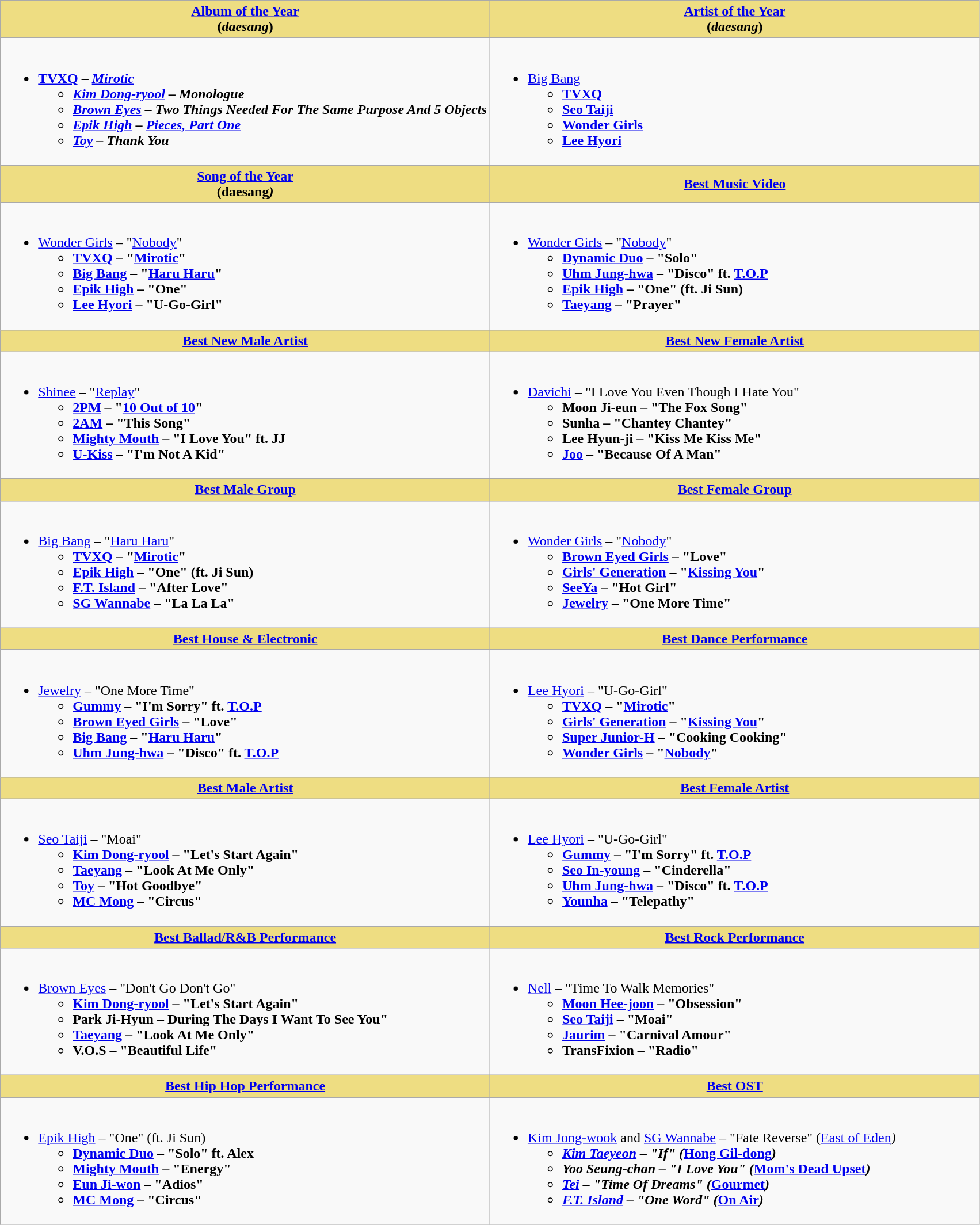<table class="wikitable">
<tr>
<th style="background:#EEDD82; width:50%"><a href='#'>Album of the Year</a><br>(<em>daesang</em>)</th>
<th style="background:#EEDD82; width:50%"><a href='#'>Artist of the Year</a><br>(<em>daesang</em>)</th>
</tr>
<tr>
<td style="vertical-align:top"><br><ul><li><strong><a href='#'>TVXQ</a> – <em><a href='#'>Mirotic</a><strong><em><ul><li><a href='#'>Kim Dong-ryool</a> – </em>Monologue<em></li><li><a href='#'>Brown Eyes</a> – </em>Two Things Needed For The Same Purpose And 5 Objects<em></li><li><a href='#'>Epik High</a> – </em><a href='#'>Pieces, Part One</a><em></li><li><a href='#'>Toy</a> – </em>Thank You<em></li></ul></li></ul></td>
<td style="vertical-align:top"><br><ul><li></strong><a href='#'>Big Bang</a><strong><ul><li><a href='#'>TVXQ</a></li><li><a href='#'>Seo Taiji</a></li><li><a href='#'>Wonder Girls</a></li><li><a href='#'>Lee Hyori</a></li></ul></li></ul></td>
</tr>
<tr>
<th style="background:#EEDD82; width:50%"><a href='#'>Song of the Year</a><br>(</em>daesang<em>)</th>
<th style="background:#EEDD82; width:50%"><a href='#'>Best Music Video</a></th>
</tr>
<tr>
<td style="vertical-align:top"><br><ul><li></strong><a href='#'>Wonder Girls</a> – "<a href='#'>Nobody</a>"<strong><ul><li><a href='#'>TVXQ</a> – "<a href='#'>Mirotic</a>"</li><li><a href='#'>Big Bang</a> – "<a href='#'>Haru Haru</a>"</li><li><a href='#'>Epik High</a> – "One"</li><li><a href='#'>Lee Hyori</a> – "U-Go-Girl"</li></ul></li></ul></td>
<td style="vertical-align:top"><br><ul><li></strong><a href='#'>Wonder Girls</a> – "<a href='#'>Nobody</a>"<strong><ul><li><a href='#'>Dynamic Duo</a> – "Solo"</li><li><a href='#'>Uhm Jung-hwa</a> – "Disco" ft. <a href='#'>T.O.P</a></li><li><a href='#'>Epik High</a> – "One" (ft. Ji Sun)</li><li><a href='#'>Taeyang</a> – "Prayer"</li></ul></li></ul></td>
</tr>
<tr>
<th style="background:#EEDD82; width:50%"><a href='#'>Best New Male Artist</a></th>
<th style="background:#EEDD82; width:50%"><a href='#'>Best New Female Artist</a></th>
</tr>
<tr>
<td style="vertical-align:top"><br><ul><li></strong><a href='#'>Shinee</a> – "<a href='#'>Replay</a>"<strong><ul><li><a href='#'>2PM</a> – "<a href='#'>10 Out of 10</a>"</li><li><a href='#'>2AM</a> – "This Song"</li><li><a href='#'>Mighty Mouth</a> – "I Love You" ft. JJ</li><li><a href='#'>U-Kiss</a> – "I'm Not A Kid"</li></ul></li></ul></td>
<td style="vertical-align:top"><br><ul><li></strong><a href='#'>Davichi</a> – "I Love You Even Though I Hate You"<strong><ul><li>Moon Ji-eun – "The Fox Song"</li><li>Sunha – "Chantey Chantey"</li><li>Lee Hyun-ji – "Kiss Me Kiss Me"</li><li><a href='#'>Joo</a> – "Because Of A Man"</li></ul></li></ul></td>
</tr>
<tr>
<th style="background:#EEDD82; width:50%"><a href='#'>Best Male Group</a></th>
<th style="background:#EEDD82; width:50%"><a href='#'>Best Female Group</a></th>
</tr>
<tr>
<td style="vertical-align:top"><br><ul><li></strong><a href='#'>Big Bang</a> – "<a href='#'>Haru Haru</a>"<strong><ul><li><a href='#'>TVXQ</a> – "<a href='#'>Mirotic</a>"</li><li><a href='#'>Epik High</a> – "One" (ft. Ji Sun)</li><li><a href='#'>F.T. Island</a> – "After Love"</li><li><a href='#'>SG Wannabe</a> – "La La La"</li></ul></li></ul></td>
<td style="vertical-align:top"><br><ul><li></strong><a href='#'>Wonder Girls</a> – "<a href='#'>Nobody</a>"<strong><ul><li><a href='#'>Brown Eyed Girls</a> – "Love"</li><li><a href='#'>Girls' Generation</a> – "<a href='#'>Kissing You</a>"</li><li><a href='#'>SeeYa</a> – "Hot Girl"</li><li><a href='#'>Jewelry</a> – "One More Time"</li></ul></li></ul></td>
</tr>
<tr>
<th style="background:#EEDD82; width:50%"><a href='#'>Best House & Electronic</a></th>
<th style="background:#EEDD82; width:50%"><a href='#'>Best Dance Performance</a></th>
</tr>
<tr>
<td style="vertical-align:top"><br><ul><li></strong><a href='#'>Jewelry</a> – "One More Time"<strong><ul><li><a href='#'>Gummy</a> – "I'm Sorry" ft. <a href='#'>T.O.P</a></li><li><a href='#'>Brown Eyed Girls</a> – "Love"</li><li><a href='#'>Big Bang</a> – "<a href='#'>Haru Haru</a>"</li><li><a href='#'>Uhm Jung-hwa</a> – "Disco" ft. <a href='#'>T.O.P</a></li></ul></li></ul></td>
<td style="vertical-align:top"><br><ul><li></strong><a href='#'>Lee Hyori</a> – "U-Go-Girl"<strong><ul><li><a href='#'>TVXQ</a> – "<a href='#'>Mirotic</a>"</li><li><a href='#'>Girls' Generation</a> – "<a href='#'>Kissing You</a>"</li><li><a href='#'>Super Junior-H</a> – "Cooking Cooking"</li><li><a href='#'>Wonder Girls</a> – "<a href='#'>Nobody</a>"</li></ul></li></ul></td>
</tr>
<tr>
<th style="background:#EEDD82; width:50%"><a href='#'>Best Male Artist</a></th>
<th style="background:#EEDD82; width:50%"><a href='#'>Best Female Artist</a></th>
</tr>
<tr>
<td style="vertical-align:top"><br><ul><li></strong><a href='#'>Seo Taiji</a> – "Moai"<strong><ul><li><a href='#'>Kim Dong-ryool</a> – "Let's Start Again"</li><li><a href='#'>Taeyang</a> – "Look At Me Only"</li><li><a href='#'>Toy</a> – "Hot Goodbye"</li><li><a href='#'>MC Mong</a> – "Circus"</li></ul></li></ul></td>
<td style="vertical-align:top"><br><ul><li></strong><a href='#'>Lee Hyori</a> – "U-Go-Girl"<strong><ul><li><a href='#'>Gummy</a> – "I'm Sorry" ft. <a href='#'>T.O.P</a></li><li><a href='#'>Seo In-young</a> – "Cinderella"</li><li><a href='#'>Uhm Jung-hwa</a> – "Disco" ft. <a href='#'>T.O.P</a></li><li><a href='#'>Younha</a> – "Telepathy"</li></ul></li></ul></td>
</tr>
<tr>
<th style="background:#EEDD82; width:50%"><a href='#'>Best Ballad/R&B Performance</a></th>
<th style="background:#EEDD82; width:50%"><a href='#'>Best Rock Performance</a></th>
</tr>
<tr>
<td style="vertical-align:top"><br><ul><li></strong><a href='#'>Brown Eyes</a> – "Don't Go Don't Go"<strong><ul><li><a href='#'>Kim Dong-ryool</a> – "Let's Start Again"</li><li>Park Ji-Hyun – During The Days I Want To See You"</li><li><a href='#'>Taeyang</a> – "Look At Me Only"</li><li>V.O.S – "Beautiful Life"</li></ul></li></ul></td>
<td style="vertical-align:top"><br><ul><li></strong><a href='#'>Nell</a> – "Time To Walk Memories"<strong><ul><li><a href='#'>Moon Hee-joon</a> – "Obsession"</li><li><a href='#'>Seo Taiji</a> – "Moai"</li><li><a href='#'>Jaurim</a> – "Carnival Amour"</li><li>TransFixion – "Radio"</li></ul></li></ul></td>
</tr>
<tr>
<th style="background:#EEDD82; width:50%"><a href='#'>Best Hip Hop Performance</a></th>
<th style="background:#EEDD82; width:50%"><a href='#'>Best OST</a></th>
</tr>
<tr>
<td style="vertical-align:top"><br><ul><li></strong><a href='#'>Epik High</a> – "One" (ft. Ji Sun)<strong><ul><li><a href='#'>Dynamic Duo</a> – "Solo" ft. Alex</li><li><a href='#'>Mighty Mouth</a> – "Energy"</li><li><a href='#'>Eun Ji-won</a> – "Adios"</li><li><a href='#'>MC Mong</a> – "Circus"</li></ul></li></ul></td>
<td style="vertical-align:top"><br><ul><li></strong><a href='#'>Kim Jong-wook</a> and <a href='#'>SG Wannabe</a> – "Fate Reverse" (</em><a href='#'>East of Eden</a><em>)<strong><ul><li><a href='#'>Kim Taeyeon</a> – "If" (</em><a href='#'>Hong Gil-dong</a><em>)</li><li>Yoo Seung-chan – "I Love You" (</em><a href='#'>Mom's Dead Upset</a><em>)</li><li><a href='#'>Tei</a> – "Time Of Dreams" (</em><a href='#'>Gourmet</a><em>)</li><li><a href='#'>F.T. Island</a> – "One Word" (</em><a href='#'>On Air</a><em>)</li></ul></li></ul></td>
</tr>
</table>
